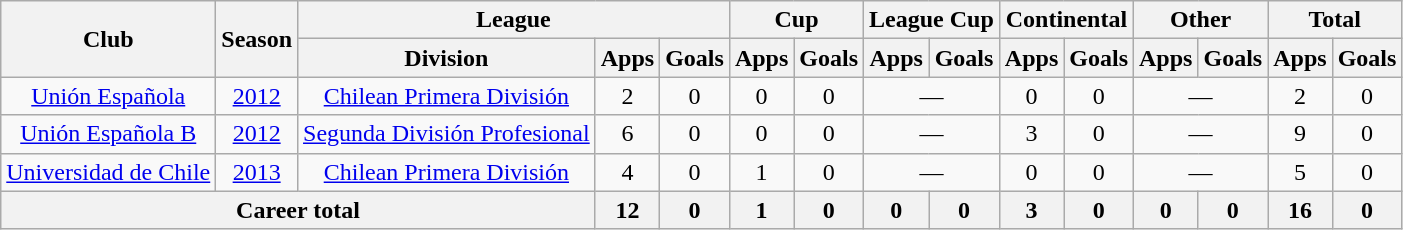<table class="wikitable" style="text-align: center">
<tr>
<th rowspan="2">Club</th>
<th rowspan="2">Season</th>
<th colspan="3">League</th>
<th colspan="2">Cup</th>
<th colspan="2">League Cup</th>
<th colspan="2">Continental</th>
<th colspan="2">Other</th>
<th colspan="2">Total</th>
</tr>
<tr>
<th>Division</th>
<th>Apps</th>
<th>Goals</th>
<th>Apps</th>
<th>Goals</th>
<th>Apps</th>
<th>Goals</th>
<th>Apps</th>
<th>Goals</th>
<th>Apps</th>
<th>Goals</th>
<th>Apps</th>
<th>Goals</th>
</tr>
<tr>
<td><a href='#'>Unión Española</a></td>
<td><a href='#'>2012</a></td>
<td><a href='#'>Chilean Primera División</a></td>
<td>2</td>
<td>0</td>
<td>0</td>
<td>0</td>
<td colspan="2">—</td>
<td>0</td>
<td>0</td>
<td colspan="2">—</td>
<td>2</td>
<td>0</td>
</tr>
<tr>
<td><a href='#'>Unión Española B</a></td>
<td><a href='#'>2012</a></td>
<td><a href='#'>Segunda División Profesional</a></td>
<td>6</td>
<td>0</td>
<td>0</td>
<td>0</td>
<td colspan="2">—</td>
<td>3</td>
<td>0</td>
<td colspan="2">—</td>
<td>9</td>
<td>0</td>
</tr>
<tr>
<td><a href='#'>Universidad de Chile</a></td>
<td><a href='#'>2013</a></td>
<td><a href='#'>Chilean Primera División</a></td>
<td>4</td>
<td>0</td>
<td>1</td>
<td>0</td>
<td colspan="2">—</td>
<td>0</td>
<td>0</td>
<td colspan="2">—</td>
<td>5</td>
<td>0</td>
</tr>
<tr>
<th colspan="3">Career total</th>
<th>12</th>
<th>0</th>
<th>1</th>
<th>0</th>
<th>0</th>
<th>0</th>
<th>3</th>
<th>0</th>
<th>0</th>
<th>0</th>
<th>16</th>
<th>0</th>
</tr>
</table>
